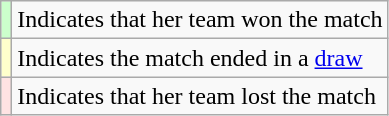<table class="wikitable plainrowheaders">
<tr>
<th scope="row" style="text-align:center; background:#CCFFCC"></th>
<td>Indicates that her team won the match</td>
</tr>
<tr>
<th scope="row" style="text-align:center; background:#FFFFCC"></th>
<td>Indicates the match ended in a <a href='#'>draw</a></td>
</tr>
<tr>
<th scope="row" style="text-align:center; background:#FFE3E3"></th>
<td>Indicates that her team lost the match</td>
</tr>
</table>
